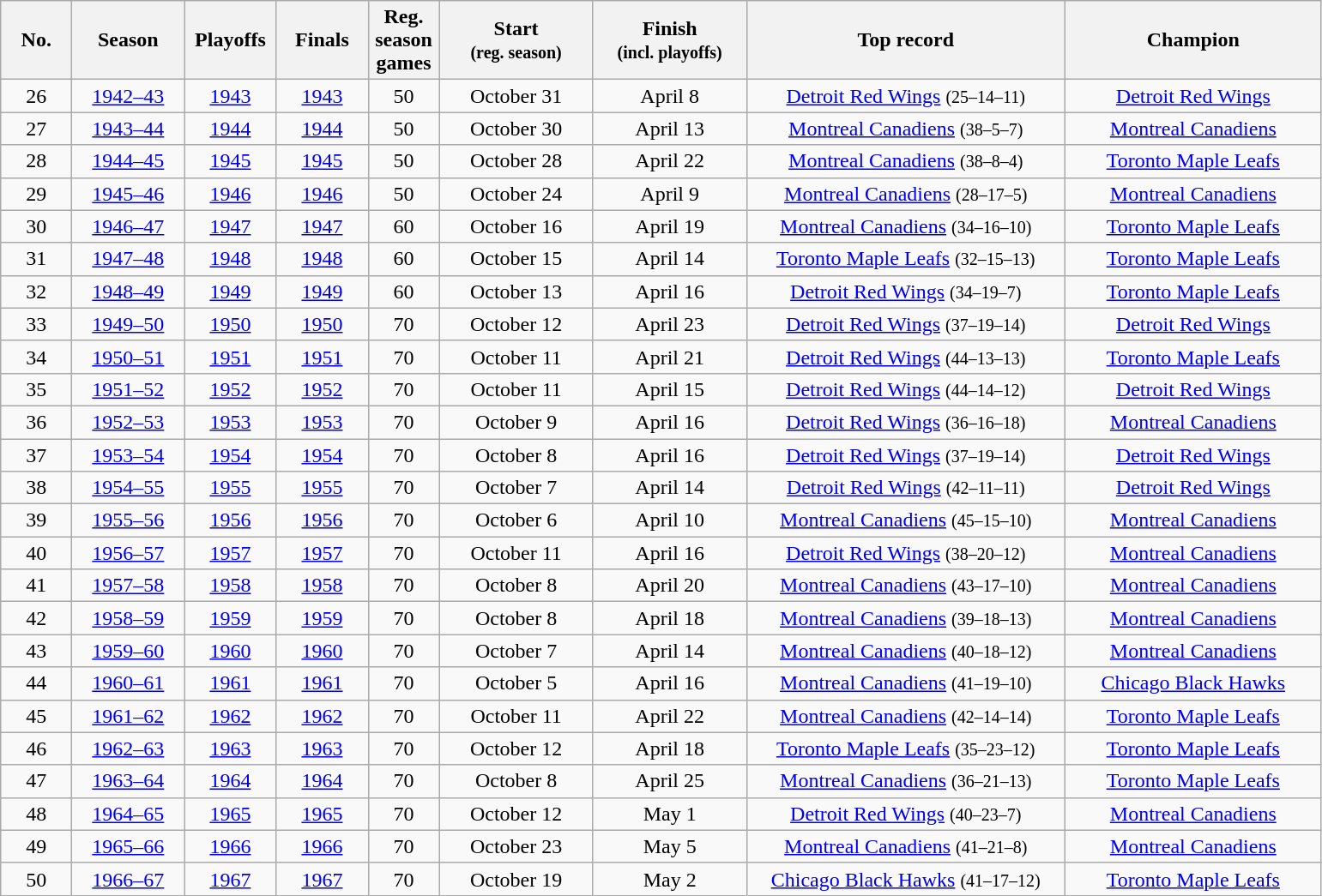<table class="wikitable" style="text-align:center;">
<tr>
<th style="width:3em">No.</th>
<th style="width:5em">Season</th>
<th style="width:4em">Playoffs</th>
<th style="width:4em">Finals</th>
<th style="width:3em">Reg. season<br>games</th>
<th style="width:7em">Start<br><small>(reg. season)</small></th>
<th style="width:7em">Finish<br><small>(incl. playoffs)</small></th>
<th style="width:15em">Top record</th>
<th style="width:12em">Champion</th>
</tr>
<tr>
<td>26</td>
<td><a href='#'>1942–43</a></td>
<td><a href='#'>1943</a></td>
<td><a href='#'>1943</a></td>
<td>50</td>
<td>October 31</td>
<td>April 8</td>
<td><a href='#'>Detroit Red Wings</a> <small>(25–14–11)</small></td>
<td><a href='#'>Detroit Red Wings</a></td>
</tr>
<tr>
<td>27</td>
<td><a href='#'>1943–44</a></td>
<td><a href='#'>1944</a></td>
<td><a href='#'>1944</a></td>
<td>50</td>
<td>October 30</td>
<td>April 13</td>
<td><a href='#'>Montreal Canadiens</a> <small>(38–5–7)</small></td>
<td><a href='#'>Montreal Canadiens</a></td>
</tr>
<tr>
<td>28</td>
<td><a href='#'>1944–45</a></td>
<td><a href='#'>1945</a></td>
<td><a href='#'>1945</a></td>
<td>50</td>
<td>October 28</td>
<td>April 22</td>
<td><a href='#'>Montreal Canadiens</a> <small>(38–8–4)</small></td>
<td><a href='#'>Toronto Maple Leafs</a></td>
</tr>
<tr>
<td>29</td>
<td><a href='#'>1945–46</a></td>
<td><a href='#'>1946</a></td>
<td><a href='#'>1946</a></td>
<td>50</td>
<td>October 24</td>
<td>April 9</td>
<td><a href='#'>Montreal Canadiens</a> <small>(28–17–5)</small></td>
<td><a href='#'>Montreal Canadiens</a></td>
</tr>
<tr>
<td>30</td>
<td><a href='#'>1946–47</a></td>
<td><a href='#'>1947</a></td>
<td><a href='#'>1947</a></td>
<td>60</td>
<td>October 16</td>
<td>April 19</td>
<td><a href='#'>Montreal Canadiens</a> <small>(34–16–10)</small></td>
<td><a href='#'>Toronto Maple Leafs</a></td>
</tr>
<tr>
<td>31</td>
<td><a href='#'>1947–48</a></td>
<td><a href='#'>1948</a></td>
<td><a href='#'>1948</a></td>
<td>60</td>
<td>October 15</td>
<td>April 14</td>
<td><a href='#'>Toronto Maple Leafs</a> <small>(32–15–13)</small></td>
<td><a href='#'>Toronto Maple Leafs</a></td>
</tr>
<tr>
<td>32</td>
<td><a href='#'>1948–49</a></td>
<td><a href='#'>1949</a></td>
<td><a href='#'>1949</a></td>
<td>60</td>
<td>October 13</td>
<td>April 16</td>
<td><a href='#'>Detroit Red Wings</a> <small>(34–19–7)</small></td>
<td><a href='#'>Toronto Maple Leafs</a></td>
</tr>
<tr>
<td>33</td>
<td><a href='#'>1949–50</a></td>
<td><a href='#'>1950</a></td>
<td><a href='#'>1950</a></td>
<td>70</td>
<td>October 12</td>
<td>April 23</td>
<td><a href='#'>Detroit Red Wings</a> <small>(37–19–14)</small></td>
<td><a href='#'>Detroit Red Wings</a></td>
</tr>
<tr>
<td>34</td>
<td><a href='#'>1950–51</a></td>
<td><a href='#'>1951</a></td>
<td><a href='#'>1951</a></td>
<td>70</td>
<td>October 11</td>
<td>April 21</td>
<td><a href='#'>Detroit Red Wings</a> <small>(44–13–13)</small></td>
<td><a href='#'>Toronto Maple Leafs</a></td>
</tr>
<tr>
<td>35</td>
<td><a href='#'>1951–52</a></td>
<td><a href='#'>1952</a></td>
<td><a href='#'>1952</a></td>
<td>70</td>
<td>October 11</td>
<td>April 15</td>
<td><a href='#'>Detroit Red Wings</a> <small>(44–14–12)</small></td>
<td><a href='#'>Detroit Red Wings</a></td>
</tr>
<tr>
<td>36</td>
<td><a href='#'>1952–53</a></td>
<td><a href='#'>1953</a></td>
<td><a href='#'>1953</a></td>
<td>70</td>
<td>October 9</td>
<td>April 16</td>
<td><a href='#'>Detroit Red Wings</a> <small>(36–16–18)</small></td>
<td><a href='#'>Montreal Canadiens</a></td>
</tr>
<tr>
<td>37</td>
<td><a href='#'>1953–54</a></td>
<td><a href='#'>1954</a></td>
<td><a href='#'>1954</a></td>
<td>70</td>
<td>October 8</td>
<td>April 16</td>
<td><a href='#'>Detroit Red Wings</a> <small>(37–19–14)</small></td>
<td><a href='#'>Detroit Red Wings</a></td>
</tr>
<tr>
<td>38</td>
<td><a href='#'>1954–55</a></td>
<td><a href='#'>1955</a></td>
<td><a href='#'>1955</a></td>
<td>70</td>
<td>October 7</td>
<td>April 14</td>
<td><a href='#'>Detroit Red Wings</a> <small>(42–11–11)</small></td>
<td><a href='#'>Detroit Red Wings</a></td>
</tr>
<tr>
<td>39</td>
<td><a href='#'>1955–56</a></td>
<td><a href='#'>1956</a></td>
<td><a href='#'>1956</a></td>
<td>70</td>
<td>October 6</td>
<td>April 10</td>
<td><a href='#'>Montreal Canadiens</a> <small>(45–15–10)</small></td>
<td><a href='#'>Montreal Canadiens</a></td>
</tr>
<tr>
<td>40</td>
<td><a href='#'>1956–57</a></td>
<td><a href='#'>1957</a></td>
<td><a href='#'>1957</a></td>
<td>70</td>
<td>October 11</td>
<td>April 16</td>
<td><a href='#'>Detroit Red Wings</a> <small>(38–20–12)</small></td>
<td><a href='#'>Montreal Canadiens</a></td>
</tr>
<tr>
<td>41</td>
<td><a href='#'>1957–58</a></td>
<td><a href='#'>1958</a></td>
<td><a href='#'>1958</a></td>
<td>70</td>
<td>October 8</td>
<td>April 20</td>
<td><a href='#'>Montreal Canadiens</a> <small>(43–17–10)</small></td>
<td><a href='#'>Montreal Canadiens</a></td>
</tr>
<tr>
<td>42</td>
<td><a href='#'>1958–59</a></td>
<td><a href='#'>1959</a></td>
<td><a href='#'>1959</a></td>
<td>70</td>
<td>October 8</td>
<td>April 18</td>
<td><a href='#'>Montreal Canadiens</a> <small>(39–18–13)</small></td>
<td><a href='#'>Montreal Canadiens</a></td>
</tr>
<tr>
<td>43</td>
<td><a href='#'>1959–60</a></td>
<td><a href='#'>1960</a></td>
<td><a href='#'>1960</a></td>
<td>70</td>
<td>October 7</td>
<td>April 14</td>
<td><a href='#'>Montreal Canadiens</a> <small>(40–18–12)</small></td>
<td><a href='#'>Montreal Canadiens</a></td>
</tr>
<tr>
<td>44</td>
<td><a href='#'>1960–61</a></td>
<td><a href='#'>1961</a></td>
<td><a href='#'>1961</a></td>
<td>70</td>
<td>October 5</td>
<td>April 16</td>
<td><a href='#'>Montreal Canadiens</a> <small>(41–19–10)</small></td>
<td><a href='#'>Chicago Black Hawks</a></td>
</tr>
<tr>
<td>45</td>
<td><a href='#'>1961–62</a></td>
<td><a href='#'>1962</a></td>
<td><a href='#'>1962</a></td>
<td>70</td>
<td>October 11</td>
<td>April 22</td>
<td><a href='#'>Montreal Canadiens</a> <small>(42–14–14)</small></td>
<td><a href='#'>Toronto Maple Leafs</a></td>
</tr>
<tr>
<td>46</td>
<td><a href='#'>1962–63</a></td>
<td><a href='#'>1963</a></td>
<td><a href='#'>1963</a></td>
<td>70</td>
<td>October 12</td>
<td>April 18</td>
<td><a href='#'>Toronto Maple Leafs</a> <small>(35–23–12)</small></td>
<td><a href='#'>Toronto Maple Leafs</a></td>
</tr>
<tr>
<td>47</td>
<td><a href='#'>1963–64</a></td>
<td><a href='#'>1964</a></td>
<td><a href='#'>1964</a></td>
<td>70</td>
<td>October 8</td>
<td>April 25</td>
<td><a href='#'>Montreal Canadiens</a> <small>(36–21–13)</small></td>
<td><a href='#'>Toronto Maple Leafs</a></td>
</tr>
<tr>
<td>48</td>
<td><a href='#'>1964–65</a></td>
<td><a href='#'>1965</a></td>
<td><a href='#'>1965</a></td>
<td>70</td>
<td>October 12</td>
<td>May 1</td>
<td><a href='#'>Detroit Red Wings</a> <small>(40–23–7)</small></td>
<td><a href='#'>Montreal Canadiens</a></td>
</tr>
<tr>
<td>49</td>
<td><a href='#'>1965–66</a></td>
<td><a href='#'>1966</a></td>
<td><a href='#'>1966</a></td>
<td>70</td>
<td>October 23</td>
<td>May 5</td>
<td><a href='#'>Montreal Canadiens</a> <small>(41–21–8)</small></td>
<td><a href='#'>Montreal Canadiens</a></td>
</tr>
<tr>
<td>50</td>
<td><a href='#'>1966–67</a></td>
<td><a href='#'>1967</a></td>
<td><a href='#'>1967</a></td>
<td>70</td>
<td>October 19</td>
<td>May 2</td>
<td><a href='#'>Chicago Black Hawks</a> <small>(41–17–12)</small></td>
<td><a href='#'>Toronto Maple Leafs</a></td>
</tr>
</table>
